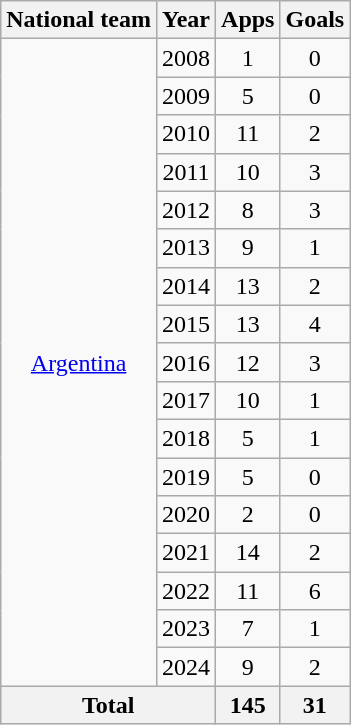<table class="wikitable" style="text-align: center;">
<tr>
<th>National team</th>
<th>Year</th>
<th>Apps</th>
<th>Goals</th>
</tr>
<tr>
<td rowspan="17"><a href='#'>Argentina</a></td>
<td>2008</td>
<td>1</td>
<td>0</td>
</tr>
<tr>
<td>2009</td>
<td>5</td>
<td>0</td>
</tr>
<tr>
<td>2010</td>
<td>11</td>
<td>2</td>
</tr>
<tr>
<td>2011</td>
<td>10</td>
<td>3</td>
</tr>
<tr>
<td>2012</td>
<td>8</td>
<td>3</td>
</tr>
<tr>
<td>2013</td>
<td>9</td>
<td>1</td>
</tr>
<tr>
<td>2014</td>
<td>13</td>
<td>2</td>
</tr>
<tr>
<td>2015</td>
<td>13</td>
<td>4</td>
</tr>
<tr>
<td>2016</td>
<td>12</td>
<td>3</td>
</tr>
<tr>
<td>2017</td>
<td>10</td>
<td>1</td>
</tr>
<tr>
<td>2018</td>
<td>5</td>
<td>1</td>
</tr>
<tr>
<td>2019</td>
<td>5</td>
<td>0</td>
</tr>
<tr>
<td>2020</td>
<td>2</td>
<td>0</td>
</tr>
<tr>
<td>2021</td>
<td>14</td>
<td>2</td>
</tr>
<tr>
<td>2022</td>
<td>11</td>
<td>6</td>
</tr>
<tr>
<td>2023</td>
<td>7</td>
<td>1</td>
</tr>
<tr>
<td>2024</td>
<td>9</td>
<td>2</td>
</tr>
<tr>
<th colspan="2">Total</th>
<th>145</th>
<th>31</th>
</tr>
</table>
